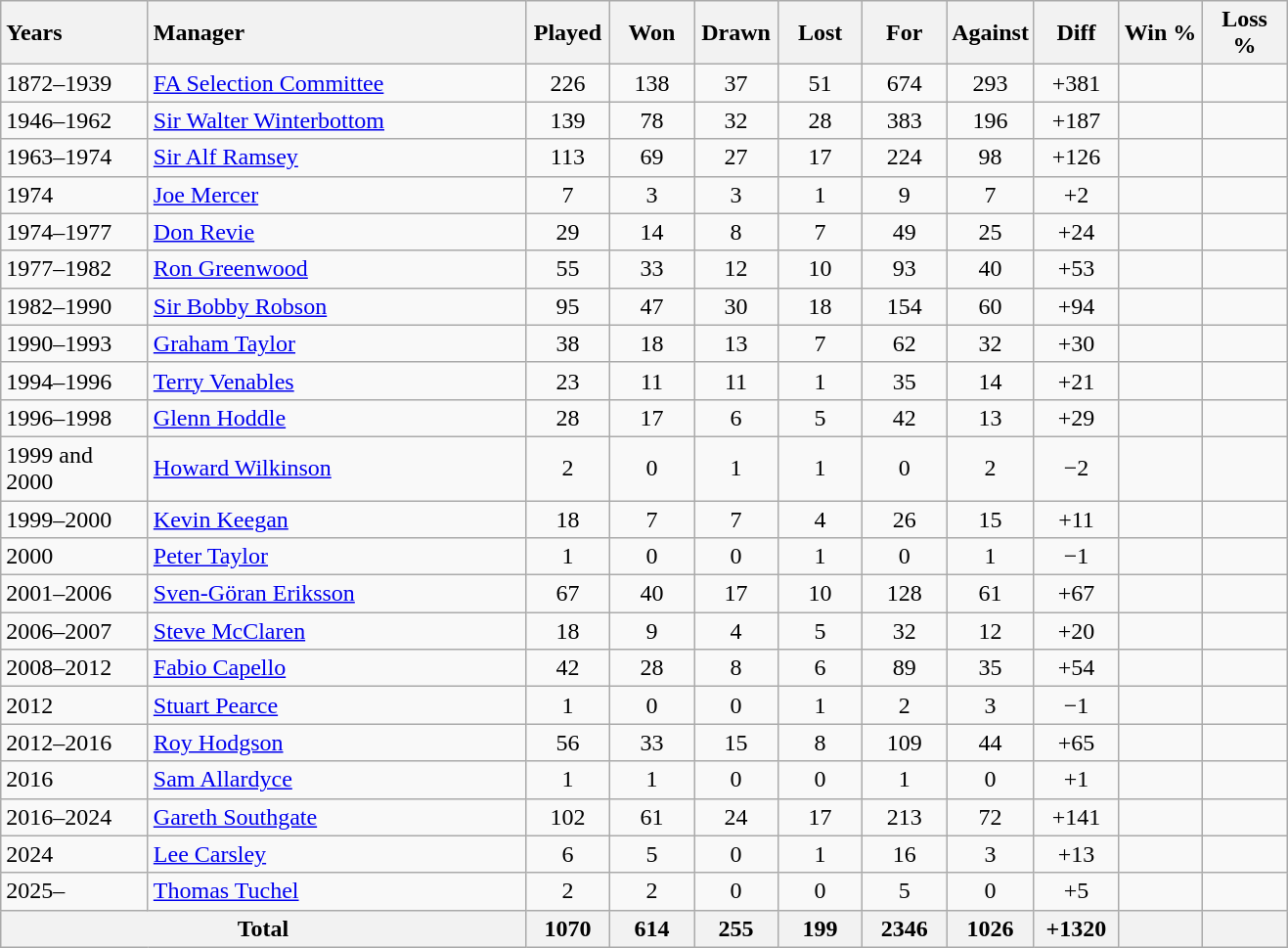<table class="wikitable sortable" style="text-align:center;">
<tr>
<th style="width:93px; text-align:left;">Years</th>
<th style="width:250px; text-align:left;">Manager</th>
<th style="width:50px;">Played</th>
<th style="width:50px;">Won</th>
<th style="width:50px;">Drawn</th>
<th style="width:50px;">Lost</th>
<th style="width:50px;">For</th>
<th style="width:50px;">Against</th>
<th style="width:50px;">Diff</th>
<th style="width:50px;">Win %</th>
<th style="width:50px;">Loss %</th>
</tr>
<tr>
<td style="text-align:left;">1872–1939</td>
<td align="left"><a href='#'>FA Selection Committee</a></td>
<td>226</td>
<td>138</td>
<td>37</td>
<td>51</td>
<td>674</td>
<td>293</td>
<td>+381</td>
<td></td>
<td></td>
</tr>
<tr>
<td style="text-align:left;">1946–1962</td>
<td align="left"><a href='#'>Sir Walter Winterbottom</a></td>
<td>139</td>
<td>78</td>
<td>32</td>
<td>28</td>
<td>383</td>
<td>196</td>
<td>+187</td>
<td></td>
<td></td>
</tr>
<tr>
<td style="text-align:left;">1963–1974</td>
<td align="left"><a href='#'>Sir Alf Ramsey</a></td>
<td>113</td>
<td>69</td>
<td>27</td>
<td>17</td>
<td>224</td>
<td>98</td>
<td>+126</td>
<td></td>
<td></td>
</tr>
<tr>
<td style="text-align:left;">1974</td>
<td align="left"><a href='#'>Joe Mercer</a></td>
<td>7</td>
<td>3</td>
<td>3</td>
<td>1</td>
<td>9</td>
<td>7</td>
<td>+2</td>
<td></td>
<td></td>
</tr>
<tr>
<td style="text-align:left;">1974–1977</td>
<td align="left"><a href='#'>Don Revie</a></td>
<td>29</td>
<td>14</td>
<td>8</td>
<td>7</td>
<td>49</td>
<td>25</td>
<td>+24</td>
<td></td>
<td></td>
</tr>
<tr>
<td style="text-align:left;">1977–1982</td>
<td align="left"><a href='#'>Ron Greenwood</a></td>
<td>55</td>
<td>33</td>
<td>12</td>
<td>10</td>
<td>93</td>
<td>40</td>
<td>+53</td>
<td></td>
<td></td>
</tr>
<tr>
<td style="text-align:left;">1982–1990</td>
<td align="left"><a href='#'>Sir Bobby Robson</a></td>
<td>95</td>
<td>47</td>
<td>30</td>
<td>18</td>
<td>154</td>
<td>60</td>
<td>+94</td>
<td></td>
<td></td>
</tr>
<tr>
<td style="text-align:left;">1990–1993</td>
<td align="left"><a href='#'>Graham Taylor</a></td>
<td>38</td>
<td>18</td>
<td>13</td>
<td>7</td>
<td>62</td>
<td>32</td>
<td>+30</td>
<td></td>
<td></td>
</tr>
<tr>
<td style="text-align:left;">1994–1996</td>
<td align="left"><a href='#'>Terry Venables</a></td>
<td>23</td>
<td>11</td>
<td>11</td>
<td>1</td>
<td>35</td>
<td>14</td>
<td>+21</td>
<td></td>
<td></td>
</tr>
<tr>
<td style="text-align:left;">1996–1998</td>
<td align="left"><a href='#'>Glenn Hoddle</a></td>
<td>28</td>
<td>17</td>
<td>6</td>
<td>5</td>
<td>42</td>
<td>13</td>
<td>+29</td>
<td></td>
<td></td>
</tr>
<tr>
<td style="text-align:left;">1999 and 2000</td>
<td align="left"><a href='#'>Howard Wilkinson</a></td>
<td>2</td>
<td>0</td>
<td>1</td>
<td>1</td>
<td>0</td>
<td>2</td>
<td>−2</td>
<td></td>
<td></td>
</tr>
<tr>
<td style="text-align:left;">1999–2000</td>
<td align="left"><a href='#'>Kevin Keegan</a></td>
<td>18</td>
<td>7</td>
<td>7</td>
<td>4</td>
<td>26</td>
<td>15</td>
<td>+11</td>
<td></td>
<td></td>
</tr>
<tr>
<td style="text-align:left;">2000</td>
<td align="left"><a href='#'>Peter Taylor</a></td>
<td>1</td>
<td>0</td>
<td>0</td>
<td>1</td>
<td>0</td>
<td>1</td>
<td>−1</td>
<td></td>
<td></td>
</tr>
<tr>
<td style="text-align:left;">2001–2006</td>
<td align="left"><a href='#'>Sven-Göran Eriksson</a></td>
<td>67</td>
<td>40</td>
<td>17</td>
<td>10</td>
<td>128</td>
<td>61</td>
<td>+67</td>
<td></td>
<td></td>
</tr>
<tr>
<td style="text-align:left;">2006–2007</td>
<td align="left"><a href='#'>Steve McClaren</a></td>
<td>18</td>
<td>9</td>
<td>4</td>
<td>5</td>
<td>32</td>
<td>12</td>
<td>+20</td>
<td></td>
<td></td>
</tr>
<tr>
<td style="text-align:left;">2008–2012</td>
<td align="left"><a href='#'>Fabio Capello</a></td>
<td>42</td>
<td>28</td>
<td>8</td>
<td>6</td>
<td>89</td>
<td>35</td>
<td>+54</td>
<td></td>
<td></td>
</tr>
<tr>
<td style="text-align:left;">2012</td>
<td align="left"><a href='#'>Stuart Pearce</a></td>
<td>1</td>
<td>0</td>
<td>0</td>
<td>1</td>
<td>2</td>
<td>3</td>
<td>−1</td>
<td></td>
<td></td>
</tr>
<tr>
<td style="text-align:left;">2012–2016</td>
<td align="left"><a href='#'>Roy Hodgson</a></td>
<td>56</td>
<td>33</td>
<td>15</td>
<td>8</td>
<td>109</td>
<td>44</td>
<td>+65</td>
<td></td>
<td></td>
</tr>
<tr>
<td style="text-align:left;">2016</td>
<td align="left"><a href='#'>Sam Allardyce</a></td>
<td>1</td>
<td>1</td>
<td>0</td>
<td>0</td>
<td>1</td>
<td>0</td>
<td>+1</td>
<td></td>
<td></td>
</tr>
<tr>
<td style="text-align:left;">2016–2024</td>
<td align="left"><a href='#'>Gareth Southgate</a></td>
<td>102</td>
<td>61</td>
<td>24</td>
<td>17</td>
<td>213</td>
<td>72</td>
<td>+141</td>
<td></td>
<td></td>
</tr>
<tr>
<td style="text-align:left;">2024</td>
<td align="left"><a href='#'>Lee Carsley</a></td>
<td>6</td>
<td>5</td>
<td>0</td>
<td>1</td>
<td>16</td>
<td>3</td>
<td>+13</td>
<td></td>
<td></td>
</tr>
<tr>
<td style="text-align:left;">2025–</td>
<td align="left"><a href='#'>Thomas Tuchel</a></td>
<td>2</td>
<td>2</td>
<td>0</td>
<td>0</td>
<td>5</td>
<td>0</td>
<td>+5</td>
<td></td>
<td></td>
</tr>
<tr>
<th align="left" colspan="2"><strong>Total</strong></th>
<th>1070</th>
<th>614</th>
<th>255</th>
<th>199</th>
<th>2346</th>
<th>1026</th>
<th>+1320</th>
<th></th>
<th></th>
</tr>
</table>
